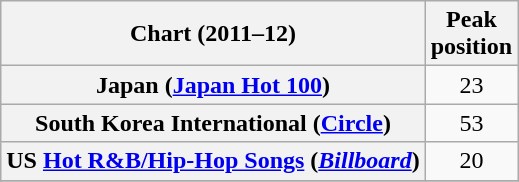<table class="wikitable sortable plainrowheaders">
<tr>
<th>Chart (2011–12)</th>
<th>Peak<br>position</th>
</tr>
<tr>
<th scope="row">Japan (<a href='#'>Japan Hot 100</a>)</th>
<td style="text-align:center;">23</td>
</tr>
<tr>
<th scope="row">South Korea International (<a href='#'>Circle</a>)</th>
<td align="center">53</td>
</tr>
<tr>
<th scope="row">US <a href='#'>Hot R&B/Hip-Hop Songs</a> (<em><a href='#'>Billboard</a></em>)</th>
<td style="text-align:center;">20</td>
</tr>
<tr>
</tr>
</table>
